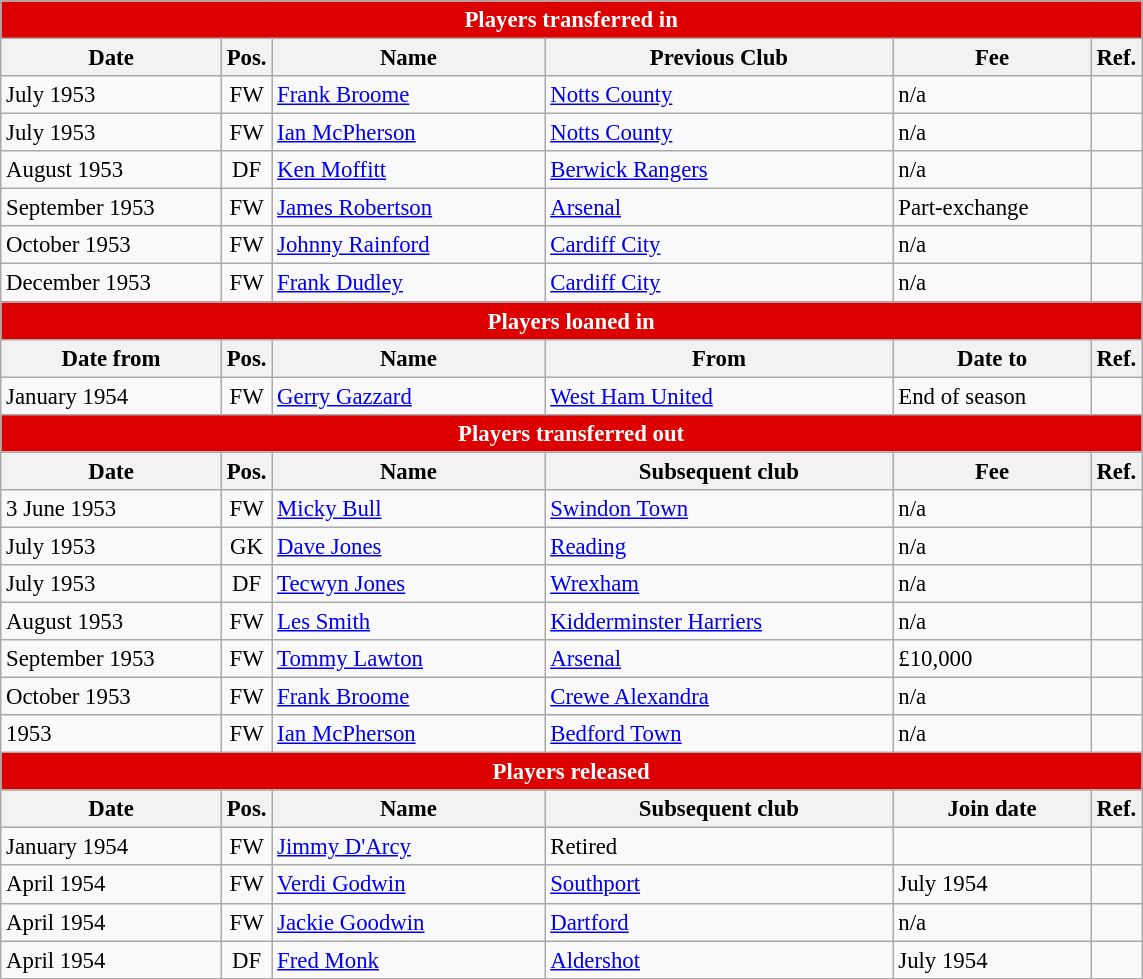<table style="font-size:95%;" class="wikitable">
<tr>
<th style="background:#d00; color:white; text-align:center;" colspan="6">Players transferred in</th>
</tr>
<tr>
<th style="width:140px;">Date</th>
<th style="width:25px;">Pos.</th>
<th style="width:175px;">Name</th>
<th style="width:225px;">Previous Club</th>
<th style="width:125px;">Fee</th>
<th style="width:25px;">Ref.</th>
</tr>
<tr>
<td>July 1953</td>
<td style="text-align:center;">FW</td>
<td> <a href='#'>Frank Broome</a></td>
<td> <a href='#'>Notts County</a></td>
<td>n/a</td>
<td></td>
</tr>
<tr>
<td>July 1953</td>
<td style="text-align:center;">FW</td>
<td> <a href='#'>Ian McPherson</a></td>
<td> <a href='#'>Notts County</a></td>
<td>n/a</td>
<td></td>
</tr>
<tr>
<td>August 1953</td>
<td style="text-align:center;">DF</td>
<td> <a href='#'>Ken Moffitt</a></td>
<td> <a href='#'>Berwick Rangers</a></td>
<td>n/a</td>
<td></td>
</tr>
<tr>
<td>September 1953</td>
<td style="text-align:center;">FW</td>
<td> <a href='#'>James Robertson</a></td>
<td> <a href='#'>Arsenal</a></td>
<td>Part-exchange</td>
<td></td>
</tr>
<tr>
<td>October 1953</td>
<td style="text-align:center;">FW</td>
<td> <a href='#'>Johnny Rainford</a></td>
<td> <a href='#'>Cardiff City</a></td>
<td>n/a</td>
<td></td>
</tr>
<tr>
<td>December 1953</td>
<td style="text-align:center;">FW</td>
<td> <a href='#'>Frank Dudley</a></td>
<td> <a href='#'>Cardiff City</a></td>
<td>n/a</td>
<td></td>
</tr>
<tr>
<th colspan="6" style="background:#d00; color:white; text-align:center;">Players loaned in</th>
</tr>
<tr>
<th>Date from</th>
<th>Pos.</th>
<th>Name</th>
<th>From</th>
<th>Date to</th>
<th>Ref.</th>
</tr>
<tr>
<td>January 1954</td>
<td style="text-align:center;">FW</td>
<td> <a href='#'>Gerry Gazzard</a></td>
<td> <a href='#'>West Ham United</a></td>
<td>End of season</td>
<td></td>
</tr>
<tr>
<th style="background:#d00; color:white; text-align:center;" colspan="6">Players transferred out</th>
</tr>
<tr>
<th>Date</th>
<th>Pos.</th>
<th>Name</th>
<th>Subsequent club</th>
<th>Fee</th>
<th>Ref.</th>
</tr>
<tr>
<td>3 June 1953</td>
<td style="text-align:center;">FW</td>
<td> <a href='#'>Micky Bull</a></td>
<td> <a href='#'>Swindon Town</a></td>
<td>n/a</td>
<td></td>
</tr>
<tr>
<td>July 1953</td>
<td style="text-align:center;">GK</td>
<td> <a href='#'>Dave Jones</a></td>
<td> <a href='#'>Reading</a></td>
<td>n/a</td>
<td></td>
</tr>
<tr>
<td>July 1953</td>
<td style="text-align:center;">DF</td>
<td> <a href='#'>Tecwyn Jones</a></td>
<td> <a href='#'>Wrexham</a></td>
<td>n/a</td>
<td></td>
</tr>
<tr>
<td>August 1953</td>
<td style="text-align:center;">FW</td>
<td> <a href='#'>Les Smith</a></td>
<td> <a href='#'>Kidderminster Harriers</a></td>
<td>n/a</td>
<td></td>
</tr>
<tr>
<td>September 1953</td>
<td style="text-align:center;">FW</td>
<td> <a href='#'>Tommy Lawton</a></td>
<td> <a href='#'>Arsenal</a></td>
<td>£10,000</td>
<td></td>
</tr>
<tr>
<td>October 1953</td>
<td style="text-align:center;">FW</td>
<td> <a href='#'>Frank Broome</a></td>
<td> <a href='#'>Crewe Alexandra</a></td>
<td>n/a</td>
<td></td>
</tr>
<tr>
<td>1953</td>
<td style="text-align:center;">FW</td>
<td> <a href='#'>Ian McPherson</a></td>
<td> <a href='#'>Bedford Town</a></td>
<td>n/a</td>
<td></td>
</tr>
<tr>
<th style="background:#d00; color:white; text-align:center;" colspan="6">Players released</th>
</tr>
<tr>
<th>Date</th>
<th>Pos.</th>
<th>Name</th>
<th>Subsequent club</th>
<th>Join date</th>
<th>Ref.</th>
</tr>
<tr>
<td>January 1954</td>
<td style="text-align:center;">FW</td>
<td> <a href='#'>Jimmy D'Arcy</a></td>
<td>Retired</td>
<td></td>
<td></td>
</tr>
<tr>
<td>April 1954</td>
<td style="text-align:center;">FW</td>
<td> <a href='#'>Verdi Godwin</a></td>
<td> <a href='#'>Southport</a></td>
<td>July 1954</td>
<td></td>
</tr>
<tr>
<td>April 1954</td>
<td style="text-align:center;">FW</td>
<td> <a href='#'>Jackie Goodwin</a></td>
<td> <a href='#'>Dartford</a></td>
<td>n/a</td>
<td></td>
</tr>
<tr>
<td>April 1954</td>
<td style="text-align:center;">DF</td>
<td> <a href='#'>Fred Monk</a></td>
<td> <a href='#'>Aldershot</a></td>
<td>July 1954</td>
<td></td>
</tr>
</table>
